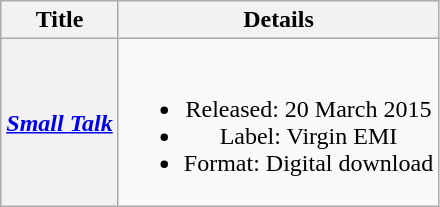<table class="wikitable plainrowheaders" style="text-align:center;">
<tr>
<th scope="col">Title</th>
<th scope="col">Details</th>
</tr>
<tr>
<th scope="row"><em><a href='#'>Small Talk</a></em></th>
<td><br><ul><li>Released: 20 March 2015</li><li>Label: Virgin EMI</li><li>Format: Digital download</li></ul></td>
</tr>
</table>
